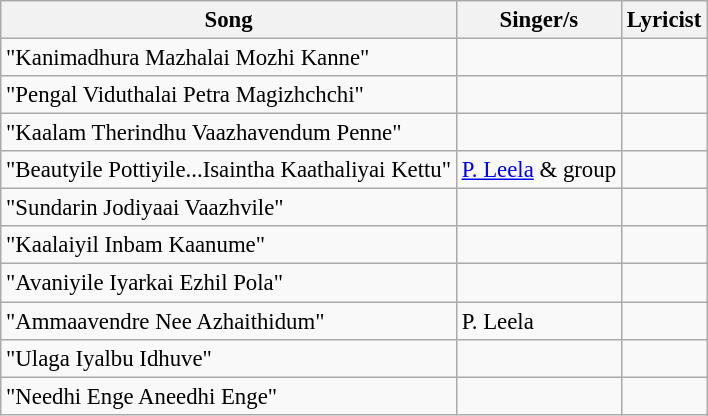<table class="wikitable" style="font-size:95%;">
<tr>
<th>Song</th>
<th>Singer/s</th>
<th>Lyricist</th>
</tr>
<tr>
<td>"Kanimadhura Mazhalai Mozhi Kanne"</td>
<td></td>
<td></td>
</tr>
<tr>
<td>"Pengal Viduthalai Petra Magizhchchi"</td>
<td></td>
<td></td>
</tr>
<tr>
<td>"Kaalam Therindhu Vaazhavendum Penne"</td>
<td></td>
<td></td>
</tr>
<tr>
<td>"Beautyile Pottiyile...Isaintha Kaathaliyai Kettu"</td>
<td><a href='#'>P. Leela</a> & group</td>
<td></td>
</tr>
<tr>
<td>"Sundarin Jodiyaai Vaazhvile"</td>
<td></td>
<td></td>
</tr>
<tr>
<td>"Kaalaiyil Inbam Kaanume"</td>
<td></td>
<td></td>
</tr>
<tr>
<td>"Avaniyile Iyarkai Ezhil Pola"</td>
<td></td>
<td></td>
</tr>
<tr>
<td>"Ammaavendre Nee Azhaithidum"</td>
<td>P. Leela</td>
<td></td>
</tr>
<tr>
<td>"Ulaga Iyalbu Idhuve"</td>
<td></td>
<td></td>
</tr>
<tr>
<td>"Needhi Enge Aneedhi Enge"</td>
<td></td>
<td></td>
</tr>
</table>
